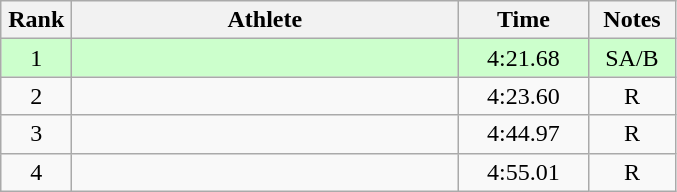<table class=wikitable style="text-align:center">
<tr>
<th width=40>Rank</th>
<th width=250>Athlete</th>
<th width=80>Time</th>
<th width=50>Notes</th>
</tr>
<tr bgcolor="ccffcc">
<td>1</td>
<td align=left></td>
<td>4:21.68</td>
<td>SA/B</td>
</tr>
<tr>
<td>2</td>
<td align=left></td>
<td>4:23.60</td>
<td>R</td>
</tr>
<tr>
<td>3</td>
<td align=left></td>
<td>4:44.97</td>
<td>R</td>
</tr>
<tr>
<td>4</td>
<td align=left></td>
<td>4:55.01</td>
<td>R</td>
</tr>
</table>
